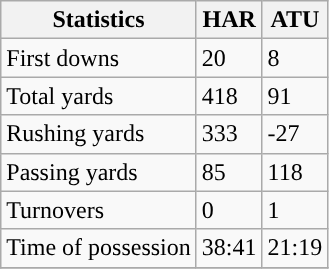<table class="wikitable" style="float: left;">
<tr>
<th>Statistics</th>
<th>HAR</th>
<th>ATU</th>
</tr>
<tr>
<td>First downs</td>
<td>20</td>
<td>8</td>
</tr>
<tr>
<td>Total yards</td>
<td>418</td>
<td>91</td>
</tr>
<tr>
<td>Rushing yards</td>
<td>333</td>
<td>-27</td>
</tr>
<tr>
<td>Passing yards</td>
<td>85</td>
<td>118</td>
</tr>
<tr>
<td>Turnovers</td>
<td>0</td>
<td>1</td>
</tr>
<tr>
<td>Time of possession</td>
<td>38:41</td>
<td>21:19</td>
</tr>
<tr>
</tr>
</table>
